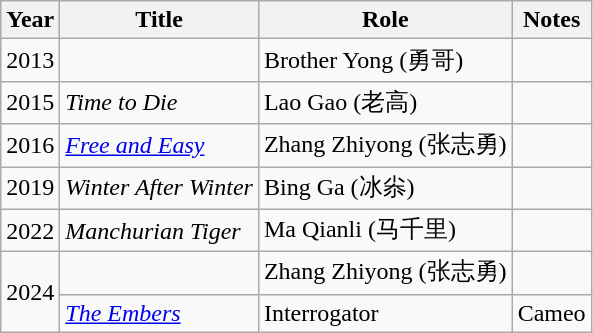<table class="wikitable">
<tr>
<th>Year</th>
<th>Title</th>
<th>Role</th>
<th>Notes</th>
</tr>
<tr>
<td>2013</td>
<td><em></em></td>
<td>Brother Yong (勇哥)</td>
<td></td>
</tr>
<tr>
<td>2015</td>
<td><em>Time to Die</em></td>
<td>Lao Gao (老高)</td>
<td></td>
</tr>
<tr>
<td>2016</td>
<td><em><a href='#'>Free and Easy</a></em></td>
<td>Zhang Zhiyong (张志勇)</td>
<td></td>
</tr>
<tr>
<td>2019</td>
<td><em>Winter After Winter</em></td>
<td>Bing Ga (冰尜)</td>
<td></td>
</tr>
<tr>
<td>2022</td>
<td><em>Manchurian Tiger</em></td>
<td>Ma Qianli (马千里)</td>
<td></td>
</tr>
<tr>
<td rowspan="2">2024</td>
<td><em></em></td>
<td>Zhang Zhiyong (张志勇)</td>
<td></td>
</tr>
<tr>
<td><em><a href='#'>The Embers</a></em></td>
<td>Interrogator</td>
<td>Cameo</td>
</tr>
</table>
